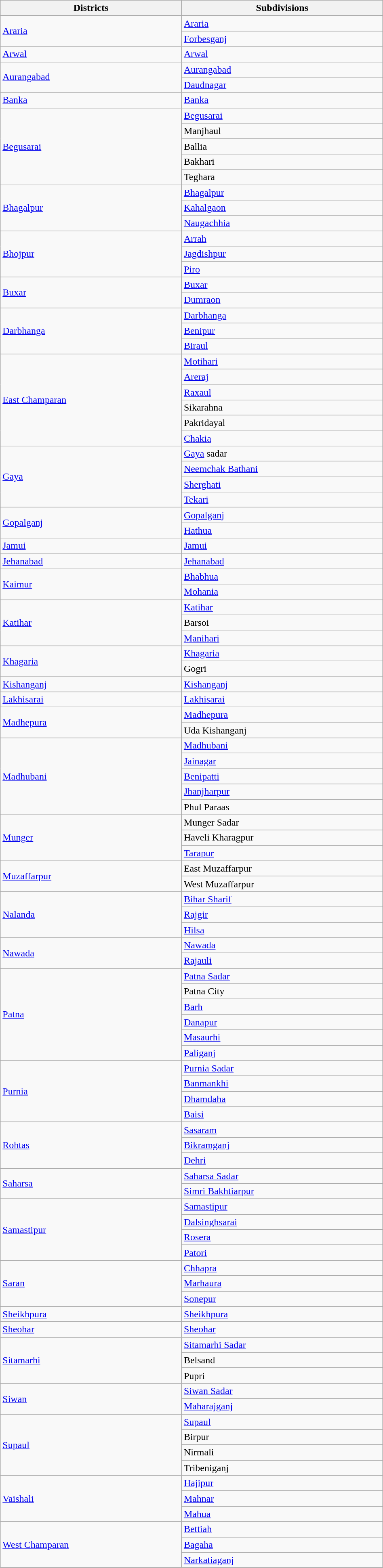<table class="wikitable sortable" width="50%">
<tr>
<th>Districts</th>
<th>Subdivisions</th>
</tr>
<tr>
<td rowspan="2"><a href='#'>Araria</a></td>
<td><a href='#'>Araria</a></td>
</tr>
<tr>
<td><a href='#'>Forbesganj</a></td>
</tr>
<tr>
<td><a href='#'>Arwal</a></td>
<td><a href='#'>Arwal</a></td>
</tr>
<tr>
<td rowspan="2"><a href='#'>Aurangabad</a></td>
<td><a href='#'>Aurangabad</a></td>
</tr>
<tr>
<td><a href='#'>Daudnagar</a></td>
</tr>
<tr>
<td><a href='#'>Banka</a></td>
<td><a href='#'>Banka</a></td>
</tr>
<tr>
<td rowspan="5"><a href='#'>Begusarai</a></td>
<td><a href='#'>Begusarai</a></td>
</tr>
<tr>
<td>Manjhaul</td>
</tr>
<tr>
<td>Ballia</td>
</tr>
<tr>
<td>Bakhari</td>
</tr>
<tr>
<td>Teghara</td>
</tr>
<tr>
<td rowspan="3"><a href='#'>Bhagalpur</a></td>
<td><a href='#'>Bhagalpur</a></td>
</tr>
<tr>
<td><a href='#'>Kahalgaon</a></td>
</tr>
<tr>
<td><a href='#'>Naugachhia</a></td>
</tr>
<tr>
<td rowspan="3"><a href='#'>Bhojpur</a></td>
<td><a href='#'>Arrah</a></td>
</tr>
<tr>
<td><a href='#'>Jagdishpur</a></td>
</tr>
<tr>
<td><a href='#'>Piro</a></td>
</tr>
<tr>
<td rowspan="2"><a href='#'>Buxar</a></td>
<td><a href='#'>Buxar</a></td>
</tr>
<tr>
<td><a href='#'>Dumraon</a></td>
</tr>
<tr>
<td rowspan="3"><a href='#'>Darbhanga</a></td>
<td><a href='#'>Darbhanga</a></td>
</tr>
<tr>
<td><a href='#'>Benipur</a></td>
</tr>
<tr>
<td><a href='#'>Biraul</a></td>
</tr>
<tr>
<td rowspan="6"><a href='#'>East Champaran</a></td>
<td><a href='#'>Motihari</a></td>
</tr>
<tr>
<td><a href='#'>Areraj</a></td>
</tr>
<tr>
<td><a href='#'>Raxaul</a></td>
</tr>
<tr>
<td>Sikarahna</td>
</tr>
<tr>
<td>Pakridayal</td>
</tr>
<tr>
<td><a href='#'>Chakia</a></td>
</tr>
<tr>
<td rowspan="4"><a href='#'>Gaya</a></td>
<td><a href='#'>Gaya</a> sadar</td>
</tr>
<tr>
<td><a href='#'>Neemchak Bathani</a></td>
</tr>
<tr>
<td><a href='#'>Sherghati</a></td>
</tr>
<tr>
<td><a href='#'>Tekari</a></td>
</tr>
<tr>
<td rowspan="2"><a href='#'>Gopalganj</a></td>
<td><a href='#'>Gopalganj</a></td>
</tr>
<tr>
<td><a href='#'>Hathua</a></td>
</tr>
<tr>
<td><a href='#'>Jamui</a></td>
<td><a href='#'>Jamui</a></td>
</tr>
<tr>
<td><a href='#'>Jehanabad</a></td>
<td><a href='#'>Jehanabad</a></td>
</tr>
<tr>
<td rowspan="2"><a href='#'>Kaimur</a></td>
<td><a href='#'>Bhabhua</a></td>
</tr>
<tr>
<td><a href='#'>Mohania</a></td>
</tr>
<tr>
<td rowspan="3"><a href='#'>Katihar</a></td>
<td><a href='#'>Katihar</a></td>
</tr>
<tr>
<td>Barsoi</td>
</tr>
<tr>
<td><a href='#'>Manihari</a></td>
</tr>
<tr>
<td rowspan="2"><a href='#'>Khagaria</a></td>
<td><a href='#'>Khagaria</a></td>
</tr>
<tr>
<td>Gogri</td>
</tr>
<tr>
<td><a href='#'>Kishanganj</a></td>
<td><a href='#'>Kishanganj</a></td>
</tr>
<tr>
<td><a href='#'>Lakhisarai</a></td>
<td><a href='#'>Lakhisarai</a></td>
</tr>
<tr>
<td rowspan="2"><a href='#'>Madhepura</a></td>
<td><a href='#'>Madhepura</a></td>
</tr>
<tr>
<td>Uda Kishanganj</td>
</tr>
<tr>
<td rowspan="5"><a href='#'>Madhubani</a></td>
<td><a href='#'>Madhubani</a></td>
</tr>
<tr>
<td><a href='#'>Jainagar</a></td>
</tr>
<tr>
<td><a href='#'>Benipatti</a></td>
</tr>
<tr>
<td><a href='#'>Jhanjharpur</a></td>
</tr>
<tr>
<td>Phul Paraas</td>
</tr>
<tr>
<td rowspan="3"><a href='#'>Munger</a></td>
<td>Munger Sadar</td>
</tr>
<tr>
<td>Haveli Kharagpur</td>
</tr>
<tr>
<td><a href='#'>Tarapur</a></td>
</tr>
<tr>
<td rowspan="2"><a href='#'>Muzaffarpur</a></td>
<td>East Muzaffarpur</td>
</tr>
<tr>
<td>West Muzaffarpur</td>
</tr>
<tr>
<td rowspan="3"><a href='#'>Nalanda</a></td>
<td><a href='#'>Bihar Sharif</a></td>
</tr>
<tr>
<td><a href='#'>Rajgir</a></td>
</tr>
<tr>
<td><a href='#'>Hilsa</a></td>
</tr>
<tr>
<td rowspan="2"><a href='#'>Nawada</a></td>
<td><a href='#'>Nawada</a></td>
</tr>
<tr>
<td><a href='#'>Rajauli</a></td>
</tr>
<tr>
<td rowspan="6"><a href='#'>Patna</a></td>
<td><a href='#'>Patna Sadar</a></td>
</tr>
<tr>
<td>Patna City</td>
</tr>
<tr>
<td><a href='#'>Barh</a></td>
</tr>
<tr>
<td><a href='#'>Danapur</a></td>
</tr>
<tr>
<td><a href='#'>Masaurhi</a></td>
</tr>
<tr>
<td><a href='#'>Paliganj</a></td>
</tr>
<tr>
<td rowspan="4"><a href='#'>Purnia</a></td>
<td><a href='#'> Purnia Sadar</a></td>
</tr>
<tr>
<td><a href='#'>Banmankhi</a></td>
</tr>
<tr>
<td><a href='#'>Dhamdaha</a></td>
</tr>
<tr>
<td><a href='#'>Baisi</a></td>
</tr>
<tr>
<td rowspan="3"><a href='#'>Rohtas</a></td>
<td><a href='#'>Sasaram</a></td>
</tr>
<tr>
<td><a href='#'>Bikramganj</a></td>
</tr>
<tr>
<td><a href='#'>Dehri</a></td>
</tr>
<tr>
<td rowspan="2"><a href='#'>Saharsa</a></td>
<td><a href='#'>Saharsa Sadar</a></td>
</tr>
<tr>
<td><a href='#'>Simri Bakhtiarpur</a></td>
</tr>
<tr>
<td rowspan="4"><a href='#'>Samastipur</a></td>
<td><a href='#'>Samastipur</a></td>
</tr>
<tr>
<td><a href='#'>Dalsinghsarai</a></td>
</tr>
<tr>
<td><a href='#'>Rosera</a></td>
</tr>
<tr>
<td><a href='#'>Patori</a></td>
</tr>
<tr>
<td rowspan="3"><a href='#'>Saran</a></td>
<td><a href='#'>Chhapra</a></td>
</tr>
<tr>
<td><a href='#'>Marhaura</a></td>
</tr>
<tr>
<td><a href='#'>Sonepur</a></td>
</tr>
<tr>
<td><a href='#'>Sheikhpura</a></td>
<td><a href='#'>Sheikhpura</a></td>
</tr>
<tr>
<td><a href='#'>Sheohar</a></td>
<td><a href='#'>Sheohar</a></td>
</tr>
<tr>
<td rowspan="3"><a href='#'>Sitamarhi</a></td>
<td><a href='#'>Sitamarhi Sadar</a></td>
</tr>
<tr>
<td>Belsand</td>
</tr>
<tr>
<td>Pupri</td>
</tr>
<tr>
<td rowspan="2"><a href='#'>Siwan</a></td>
<td><a href='#'>Siwan Sadar</a></td>
</tr>
<tr>
<td><a href='#'>Maharajganj</a></td>
</tr>
<tr>
<td rowspan="4"><a href='#'>Supaul</a></td>
<td><a href='#'>Supaul</a></td>
</tr>
<tr>
<td>Birpur</td>
</tr>
<tr>
<td>Nirmali</td>
</tr>
<tr>
<td>Tribeniganj</td>
</tr>
<tr>
<td rowspan="3"><a href='#'>Vaishali</a></td>
<td><a href='#'>Hajipur</a></td>
</tr>
<tr>
<td><a href='#'>Mahnar</a></td>
</tr>
<tr>
<td><a href='#'>Mahua</a></td>
</tr>
<tr>
<td rowspan="3"><a href='#'>West Champaran</a></td>
<td><a href='#'>Bettiah</a></td>
</tr>
<tr>
<td><a href='#'>Bagaha</a></td>
</tr>
<tr>
<td><a href='#'>Narkatiaganj</a></td>
</tr>
</table>
